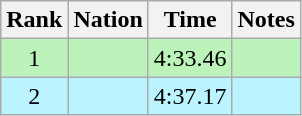<table class="wikitable sortable" style="text-align:center">
<tr>
<th>Rank</th>
<th>Nation</th>
<th>Time</th>
<th>Notes</th>
</tr>
<tr bgcolor=bbf3bb>
<td>1</td>
<td align=left></td>
<td>4:33.46</td>
<td></td>
</tr>
<tr bgcolor=bbf3ff>
<td>2</td>
<td align=left></td>
<td>4:37.17</td>
<td></td>
</tr>
</table>
